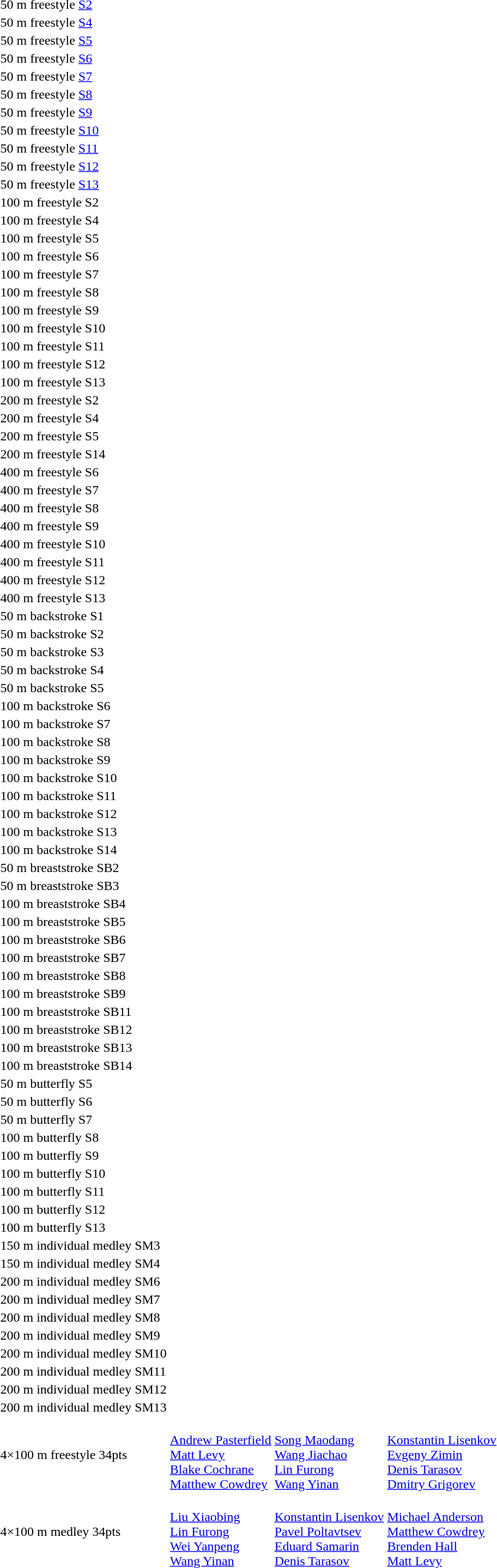<table>
<tr>
<td>50 m freestyle <a href='#'>S2</a><br></td>
<td></td>
<td></td>
<td></td>
</tr>
<tr>
<td>50 m freestyle <a href='#'>S4</a><br></td>
<td></td>
<td></td>
<td></td>
</tr>
<tr>
<td>50 m freestyle <a href='#'>S5</a><br></td>
<td></td>
<td></td>
<td></td>
</tr>
<tr>
<td>50 m freestyle <a href='#'>S6</a><br></td>
<td></td>
<td></td>
<td></td>
</tr>
<tr>
<td>50 m freestyle <a href='#'>S7</a><br></td>
<td></td>
<td></td>
<td></td>
</tr>
<tr>
<td>50 m freestyle <a href='#'>S8</a><br></td>
<td></td>
<td></td>
<td></td>
</tr>
<tr>
<td>50 m freestyle <a href='#'>S9</a><br></td>
<td></td>
<td></td>
<td></td>
</tr>
<tr>
<td>50 m freestyle <a href='#'>S10</a><br></td>
<td></td>
<td></td>
<td></td>
</tr>
<tr>
<td>50 m freestyle <a href='#'>S11</a><br></td>
<td></td>
<td></td>
<td></td>
</tr>
<tr>
<td>50 m freestyle <a href='#'>S12</a><br></td>
<td></td>
<td></td>
<td></td>
</tr>
<tr>
<td>50 m freestyle <a href='#'>S13</a><br></td>
<td></td>
<td></td>
<td></td>
</tr>
<tr>
<td>100 m freestyle S2<br></td>
<td></td>
<td></td>
<td></td>
</tr>
<tr>
<td>100 m freestyle S4<br></td>
<td></td>
<td></td>
<td></td>
</tr>
<tr>
<td>100 m freestyle S5<br></td>
<td></td>
<td></td>
<td></td>
</tr>
<tr>
<td>100 m freestyle S6<br></td>
<td></td>
<td></td>
<td></td>
</tr>
<tr>
<td>100 m freestyle S7<br></td>
<td></td>
<td></td>
<td></td>
</tr>
<tr>
<td>100 m freestyle S8<br></td>
<td></td>
<td></td>
<td></td>
</tr>
<tr>
<td>100 m freestyle S9<br></td>
<td></td>
<td></td>
<td></td>
</tr>
<tr>
<td>100 m freestyle S10<br></td>
<td></td>
<td></td>
<td></td>
</tr>
<tr>
<td>100 m freestyle S11<br></td>
<td></td>
<td></td>
<td></td>
</tr>
<tr>
<td>100 m freestyle S12<br></td>
<td></td>
<td></td>
<td></td>
</tr>
<tr>
<td>100 m freestyle S13<br></td>
<td></td>
<td></td>
<td></td>
</tr>
<tr>
<td>200 m freestyle S2<br></td>
<td></td>
<td></td>
<td></td>
</tr>
<tr>
<td>200 m freestyle S4<br></td>
<td></td>
<td></td>
<td></td>
</tr>
<tr>
<td>200 m freestyle S5<br></td>
<td></td>
<td></td>
<td></td>
</tr>
<tr>
<td>200 m freestyle S14<br></td>
<td></td>
<td></td>
<td></td>
</tr>
<tr>
<td>400 m freestyle S6<br></td>
<td></td>
<td></td>
<td></td>
</tr>
<tr>
<td>400 m freestyle S7<br></td>
<td></td>
<td></td>
<td></td>
</tr>
<tr>
<td>400 m freestyle S8<br></td>
<td></td>
<td></td>
<td></td>
</tr>
<tr>
<td>400 m freestyle S9<br></td>
<td></td>
<td></td>
<td></td>
</tr>
<tr>
<td>400 m freestyle S10<br></td>
<td></td>
<td></td>
<td></td>
</tr>
<tr>
<td>400 m freestyle S11<br></td>
<td></td>
<td></td>
<td></td>
</tr>
<tr>
<td>400 m freestyle S12<br></td>
<td></td>
<td></td>
<td></td>
</tr>
<tr>
<td>400 m freestyle S13<br></td>
<td></td>
<td></td>
<td></td>
</tr>
<tr>
<td>50 m backstroke S1<br></td>
<td></td>
<td></td>
<td></td>
</tr>
<tr>
<td>50 m backstroke S2<br></td>
<td></td>
<td></td>
<td></td>
</tr>
<tr>
<td>50 m backstroke S3<br></td>
<td></td>
<td></td>
<td></td>
</tr>
<tr>
<td>50 m backstroke S4<br></td>
<td></td>
<td></td>
<td></td>
</tr>
<tr>
<td>50 m backstroke S5<br></td>
<td></td>
<td></td>
<td></td>
</tr>
<tr>
<td>100 m backstroke S6<br></td>
<td></td>
<td></td>
<td></td>
</tr>
<tr>
<td>100 m backstroke S7<br></td>
<td></td>
<td></td>
<td></td>
</tr>
<tr>
<td>100 m backstroke S8<br></td>
<td></td>
<td></td>
<td></td>
</tr>
<tr>
<td>100 m backstroke S9<br></td>
<td></td>
<td></td>
<td></td>
</tr>
<tr>
<td>100 m backstroke S10<br></td>
<td></td>
<td></td>
<td></td>
</tr>
<tr>
<td>100 m backstroke S11<br></td>
<td></td>
<td></td>
<td></td>
</tr>
<tr>
<td>100 m backstroke S12<br></td>
<td></td>
<td></td>
<td></td>
</tr>
<tr>
<td>100 m backstroke S13<br></td>
<td></td>
<td></td>
<td></td>
</tr>
<tr>
<td>100 m backstroke S14<br></td>
<td></td>
<td></td>
<td></td>
</tr>
<tr>
<td>50 m breaststroke SB2<br></td>
<td></td>
<td></td>
<td></td>
</tr>
<tr>
<td>50 m breaststroke SB3<br></td>
<td></td>
<td></td>
<td></td>
</tr>
<tr>
<td>100 m breaststroke SB4<br></td>
<td></td>
<td></td>
<td></td>
</tr>
<tr>
<td>100 m breaststroke SB5<br></td>
<td></td>
<td></td>
<td></td>
</tr>
<tr>
<td>100 m breaststroke SB6<br></td>
<td></td>
<td></td>
<td></td>
</tr>
<tr>
<td>100 m breaststroke SB7<br></td>
<td></td>
<td></td>
<td></td>
</tr>
<tr>
<td>100 m breaststroke SB8<br></td>
<td></td>
<td></td>
<td></td>
</tr>
<tr>
<td>100 m breaststroke SB9<br></td>
<td></td>
<td></td>
<td></td>
</tr>
<tr>
<td>100 m breaststroke SB11<br></td>
<td></td>
<td></td>
<td></td>
</tr>
<tr>
<td>100 m breaststroke SB12<br></td>
<td></td>
<td></td>
<td></td>
</tr>
<tr>
<td>100 m breaststroke SB13<br></td>
<td></td>
<td></td>
<td></td>
</tr>
<tr>
<td>100 m breaststroke SB14<br></td>
<td></td>
<td></td>
<td></td>
</tr>
<tr>
<td>50 m butterfly S5<br></td>
<td></td>
<td></td>
<td></td>
</tr>
<tr>
<td>50 m butterfly S6<br></td>
<td></td>
<td></td>
<td></td>
</tr>
<tr>
<td>50 m butterfly S7<br></td>
<td></td>
<td></td>
<td></td>
</tr>
<tr>
<td>100 m butterfly S8<br></td>
<td></td>
<td></td>
<td></td>
</tr>
<tr>
<td>100 m butterfly S9<br></td>
<td></td>
<td></td>
<td></td>
</tr>
<tr>
<td>100 m butterfly S10<br></td>
<td></td>
<td></td>
<td></td>
</tr>
<tr>
<td>100 m butterfly S11<br></td>
<td></td>
<td></td>
<td></td>
</tr>
<tr>
<td>100 m butterfly S12<br></td>
<td></td>
<td></td>
<td></td>
</tr>
<tr>
<td>100 m butterfly S13<br></td>
<td></td>
<td></td>
<td></td>
</tr>
<tr>
<td>150 m individual medley SM3<br></td>
<td></td>
<td></td>
<td></td>
</tr>
<tr>
<td>150 m individual medley SM4<br></td>
<td></td>
<td></td>
<td></td>
</tr>
<tr>
<td>200 m individual medley SM6<br></td>
<td></td>
<td></td>
<td></td>
</tr>
<tr>
<td>200 m individual medley SM7<br></td>
<td></td>
<td></td>
<td></td>
</tr>
<tr>
<td>200 m individual medley SM8<br></td>
<td></td>
<td></td>
<td></td>
</tr>
<tr>
<td>200 m individual medley SM9<br></td>
<td></td>
<td></td>
<td></td>
</tr>
<tr>
<td>200 m individual medley SM10<br></td>
<td></td>
<td></td>
<td></td>
</tr>
<tr>
<td>200 m individual medley SM11<br></td>
<td></td>
<td></td>
<td></td>
</tr>
<tr>
<td>200 m individual medley SM12<br></td>
<td></td>
<td></td>
<td></td>
</tr>
<tr>
<td>200 m individual medley SM13<br></td>
<td></td>
<td></td>
<td></td>
</tr>
<tr>
<td>4×100 m freestyle 34pts<br></td>
<td><br><a href='#'>Andrew Pasterfield</a><br><a href='#'>Matt Levy</a><br><a href='#'>Blake Cochrane</a><br><a href='#'>Matthew Cowdrey</a></td>
<td><br><a href='#'>Song Maodang</a><br><a href='#'>Wang Jiachao</a><br><a href='#'>Lin Furong</a><br><a href='#'>Wang Yinan</a></td>
<td><br><a href='#'>Konstantin Lisenkov</a><br><a href='#'>Evgeny Zimin</a><br><a href='#'>Denis Tarasov</a><br><a href='#'>Dmitry Grigorev</a></td>
</tr>
<tr>
<td>4×100 m medley 34pts<br></td>
<td><br><a href='#'>Liu Xiaobing</a><br><a href='#'>Lin Furong</a><br><a href='#'>Wei Yanpeng</a><br><a href='#'>Wang Yinan</a></td>
<td><br><a href='#'>Konstantin Lisenkov</a><br><a href='#'>Pavel Poltavtsev</a><br><a href='#'>Eduard Samarin</a><br><a href='#'>Denis Tarasov</a></td>
<td><br><a href='#'>Michael Anderson</a><br><a href='#'>Matthew Cowdrey</a><br><a href='#'>Brenden Hall</a><br><a href='#'>Matt Levy</a></td>
</tr>
</table>
